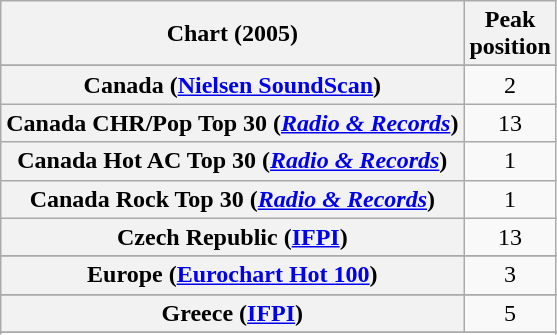<table class="wikitable sortable plainrowheaders" style="text-align:center">
<tr>
<th scope="col">Chart (2005)</th>
<th scope="col">Peak<br>position</th>
</tr>
<tr>
</tr>
<tr>
</tr>
<tr>
</tr>
<tr>
</tr>
<tr>
<th scope="row">Canada (<a href='#'>Nielsen SoundScan</a>)</th>
<td>2</td>
</tr>
<tr>
<th scope="row">Canada CHR/Pop Top 30 (<em><a href='#'>Radio & Records</a></em>)</th>
<td>13</td>
</tr>
<tr>
<th scope="row">Canada Hot AC Top 30 (<em><a href='#'>Radio & Records</a></em>)</th>
<td>1</td>
</tr>
<tr>
<th scope="row">Canada Rock Top 30 (<em><a href='#'>Radio & Records</a></em>)</th>
<td>1</td>
</tr>
<tr>
<th scope="row">Czech Republic (<a href='#'>IFPI</a>)</th>
<td>13</td>
</tr>
<tr>
</tr>
<tr>
<th scope="row">Europe (<a href='#'>Eurochart Hot 100</a>)</th>
<td>3</td>
</tr>
<tr>
</tr>
<tr>
</tr>
<tr>
</tr>
<tr>
<th scope="row">Greece (<a href='#'>IFPI</a>)</th>
<td>5</td>
</tr>
<tr>
</tr>
<tr>
</tr>
<tr>
</tr>
<tr>
</tr>
<tr>
</tr>
<tr>
</tr>
<tr>
</tr>
<tr>
</tr>
<tr>
</tr>
<tr>
</tr>
<tr>
</tr>
<tr>
</tr>
<tr>
</tr>
<tr>
</tr>
<tr>
</tr>
<tr>
</tr>
<tr>
</tr>
</table>
